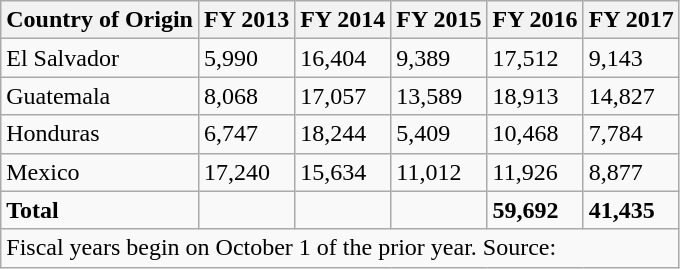<table class="wikitable">
<tr>
<th><strong>Country of Origin</strong></th>
<th><strong>FY 2013</strong></th>
<th><strong>FY 2014</strong></th>
<th><strong>FY 2015</strong></th>
<th><strong>FY 2016</strong></th>
<th><strong>FY 2017</strong></th>
</tr>
<tr>
<td>El Salvador</td>
<td>5,990</td>
<td>16,404</td>
<td>9,389</td>
<td>17,512</td>
<td>9,143</td>
</tr>
<tr>
<td>Guatemala</td>
<td>8,068</td>
<td>17,057</td>
<td>13,589</td>
<td>18,913</td>
<td>14,827</td>
</tr>
<tr>
<td>Honduras</td>
<td>6,747</td>
<td>18,244</td>
<td>5,409</td>
<td>10,468</td>
<td>7,784</td>
</tr>
<tr>
<td>Mexico</td>
<td>17,240</td>
<td>15,634</td>
<td>11,012</td>
<td>11,926</td>
<td>8,877</td>
</tr>
<tr>
<td><strong>Total</strong></td>
<td></td>
<td></td>
<td></td>
<td><strong>59,692</strong></td>
<td><strong>41,435</strong></td>
</tr>
<tr>
<td colspan="6">Fiscal years begin on October 1 of the prior year. Source: </td>
</tr>
</table>
